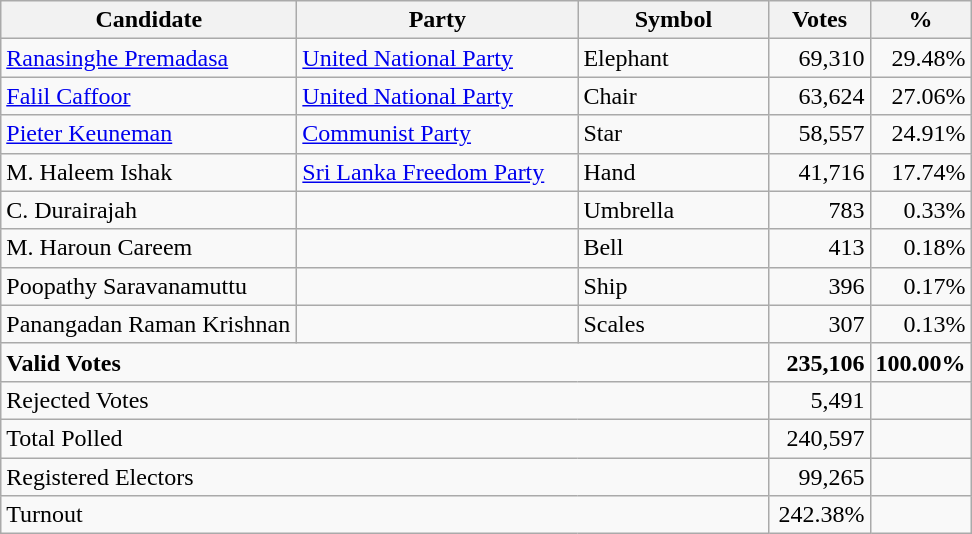<table class="wikitable" border="1" style="text-align:right;">
<tr>
<th align=left width="190">Candidate</th>
<th align=left width="180">Party</th>
<th align=left width="120">Symbol</th>
<th align=left width="60">Votes</th>
<th align=left width="60">%</th>
</tr>
<tr>
<td align=left><a href='#'>Ranasinghe Premadasa</a></td>
<td align=left><a href='#'>United National Party</a></td>
<td align=left>Elephant</td>
<td>69,310</td>
<td>29.48%</td>
</tr>
<tr>
<td align=left><a href='#'>Falil Caffoor</a></td>
<td align=left><a href='#'>United National Party</a></td>
<td align=left>Chair</td>
<td>63,624</td>
<td>27.06%</td>
</tr>
<tr>
<td align=left><a href='#'>Pieter Keuneman</a></td>
<td align=left><a href='#'>Communist Party</a></td>
<td align=left>Star</td>
<td>58,557</td>
<td>24.91%</td>
</tr>
<tr>
<td align=left>M. Haleem Ishak</td>
<td align=left><a href='#'>Sri Lanka Freedom Party</a></td>
<td align=left>Hand</td>
<td>41,716</td>
<td>17.74%</td>
</tr>
<tr>
<td align=left>C. Durairajah</td>
<td></td>
<td align=left>Umbrella</td>
<td>783</td>
<td>0.33%</td>
</tr>
<tr>
<td align=left>M. Haroun Careem</td>
<td></td>
<td align=left>Bell</td>
<td>413</td>
<td>0.18%</td>
</tr>
<tr>
<td align=left>Poopathy Saravanamuttu</td>
<td></td>
<td align=left>Ship</td>
<td>396</td>
<td>0.17%</td>
</tr>
<tr>
<td align=left>Panangadan Raman Krishnan</td>
<td></td>
<td align=left>Scales</td>
<td>307</td>
<td>0.13%</td>
</tr>
<tr>
<td align=left colspan=3><strong>Valid Votes</strong></td>
<td><strong>235,106</strong></td>
<td><strong>100.00%</strong></td>
</tr>
<tr>
<td align=left colspan=3>Rejected Votes</td>
<td>5,491</td>
<td></td>
</tr>
<tr>
<td align=left colspan=3>Total Polled</td>
<td>240,597</td>
<td></td>
</tr>
<tr>
<td align=left colspan=3>Registered Electors</td>
<td>99,265</td>
<td></td>
</tr>
<tr>
<td align=left colspan=3>Turnout</td>
<td>242.38%</td>
</tr>
</table>
